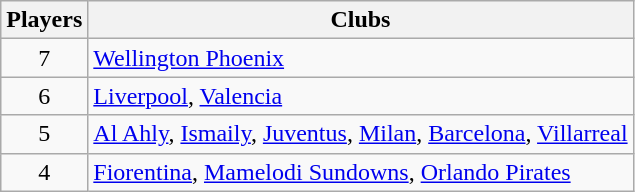<table class="wikitable">
<tr>
<th>Players</th>
<th>Clubs</th>
</tr>
<tr>
<td align="center">7</td>
<td> <a href='#'>Wellington Phoenix</a></td>
</tr>
<tr>
<td align="center">6</td>
<td> <a href='#'>Liverpool</a>,  <a href='#'>Valencia</a></td>
</tr>
<tr>
<td align="center">5</td>
<td> <a href='#'>Al Ahly</a>,  <a href='#'>Ismaily</a>,  <a href='#'>Juventus</a>,  <a href='#'>Milan</a>,  <a href='#'>Barcelona</a>,  <a href='#'>Villarreal</a></td>
</tr>
<tr>
<td align="center">4</td>
<td> <a href='#'>Fiorentina</a>,  <a href='#'>Mamelodi Sundowns</a>,  <a href='#'>Orlando Pirates</a></td>
</tr>
</table>
